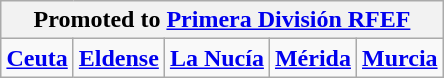<table class="wikitable" style="text-align: center; margin: 0 auto;">
<tr>
<th colspan="5">Promoted to <a href='#'>Primera División RFEF</a></th>
</tr>
<tr>
<td><strong><a href='#'>Ceuta</a></strong></td>
<td><strong><a href='#'>Eldense</a></strong></td>
<td><strong><a href='#'>La Nucía</a></strong></td>
<td><strong><a href='#'>Mérida</a></strong></td>
<td><strong><a href='#'>Murcia</a></strong></td>
</tr>
</table>
